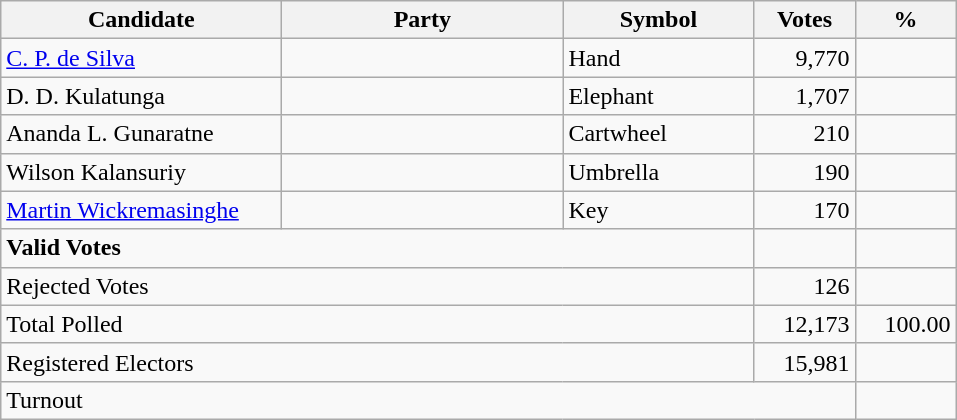<table class="wikitable" border="1" style="text-align:right;">
<tr>
<th align=left width="180">Candidate</th>
<th align=left width="180">Party</th>
<th align=left width="120">Symbol</th>
<th align=left width="60">Votes</th>
<th align=left width="60">%</th>
</tr>
<tr>
<td align=left><a href='#'>C. P. de Silva</a></td>
<td align=left></td>
<td align=left>Hand</td>
<td>9,770</td>
<td></td>
</tr>
<tr>
<td align=left>D. D. Kulatunga</td>
<td align=left></td>
<td align=left>Elephant</td>
<td>1,707</td>
<td></td>
</tr>
<tr>
<td align=left>Ananda L. Gunaratne</td>
<td align=left></td>
<td align=left>Cartwheel</td>
<td>210</td>
<td></td>
</tr>
<tr>
<td align=left>Wilson Kalansuriy</td>
<td align=left></td>
<td align=left>Umbrella</td>
<td>190</td>
<td></td>
</tr>
<tr>
<td align=left><a href='#'>Martin Wickremasinghe</a></td>
<td align=left></td>
<td align=left>Key</td>
<td>170</td>
<td></td>
</tr>
<tr>
<td align=left colspan=3><strong>Valid Votes</strong></td>
<td><strong> </strong></td>
<td><strong> </strong></td>
</tr>
<tr>
<td align=left colspan=3>Rejected Votes</td>
<td>126</td>
<td></td>
</tr>
<tr>
<td align=left colspan=3>Total Polled</td>
<td>12,173</td>
<td>100.00</td>
</tr>
<tr>
<td align=left colspan=3>Registered Electors</td>
<td>15,981</td>
<td></td>
</tr>
<tr>
<td align=left colspan=4>Turnout</td>
<td></td>
</tr>
</table>
